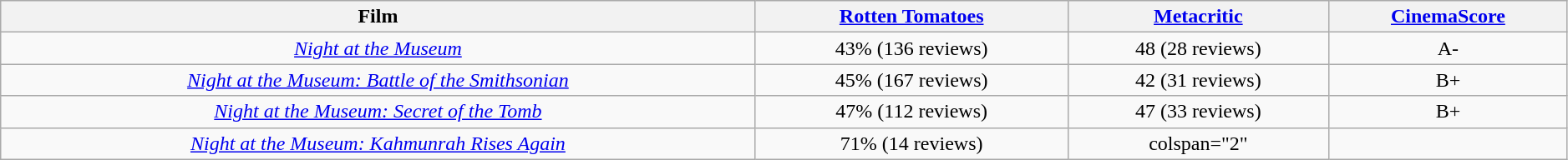<table class="wikitable" width=99% border="1" style="text-align: center;">
<tr>
<th>Film</th>
<th><a href='#'>Rotten Tomatoes</a></th>
<th><a href='#'>Metacritic</a></th>
<th><a href='#'>CinemaScore</a></th>
</tr>
<tr>
<td><em><a href='#'>Night at the Museum</a></em></td>
<td>43% (136 reviews)</td>
<td>48 (28 reviews)</td>
<td>A-</td>
</tr>
<tr>
<td><em><a href='#'>Night at the Museum: Battle of the Smithsonian</a></em></td>
<td>45% (167 reviews)</td>
<td>42 (31 reviews)</td>
<td>B+</td>
</tr>
<tr>
<td><em><a href='#'>Night at the Museum: Secret of the Tomb</a></em></td>
<td>47% (112 reviews)</td>
<td>47 (33 reviews)</td>
<td>B+</td>
</tr>
<tr>
<td><em><a href='#'>Night at the Museum: Kahmunrah Rises Again</a></em></td>
<td>71% (14 reviews)</td>
<td>colspan="2" </td>
</tr>
</table>
